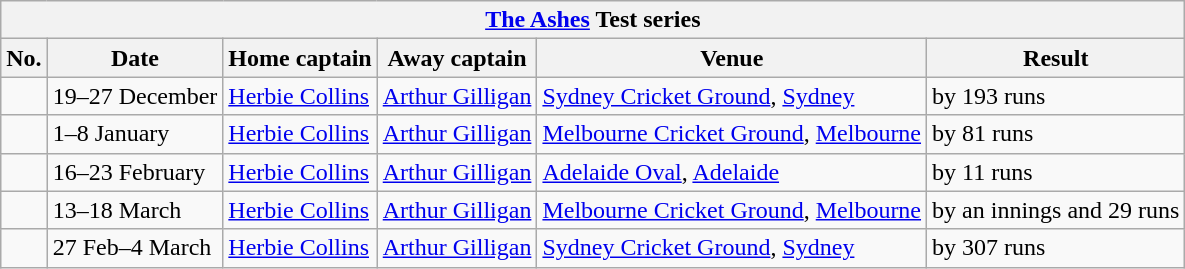<table class="wikitable">
<tr>
<th colspan="9"><a href='#'>The Ashes</a> Test series</th>
</tr>
<tr>
<th>No.</th>
<th>Date</th>
<th>Home captain</th>
<th>Away captain</th>
<th>Venue</th>
<th>Result</th>
</tr>
<tr>
<td></td>
<td>19–27 December</td>
<td><a href='#'>Herbie Collins</a></td>
<td><a href='#'>Arthur Gilligan</a></td>
<td><a href='#'>Sydney Cricket Ground</a>, <a href='#'>Sydney</a></td>
<td> by 193 runs</td>
</tr>
<tr>
<td></td>
<td>1–8 January</td>
<td><a href='#'>Herbie Collins</a></td>
<td><a href='#'>Arthur Gilligan</a></td>
<td><a href='#'>Melbourne Cricket Ground</a>, <a href='#'>Melbourne</a></td>
<td> by 81 runs</td>
</tr>
<tr>
<td></td>
<td>16–23 February</td>
<td><a href='#'>Herbie Collins</a></td>
<td><a href='#'>Arthur Gilligan</a></td>
<td><a href='#'>Adelaide Oval</a>, <a href='#'>Adelaide</a></td>
<td> by 11 runs</td>
</tr>
<tr>
<td></td>
<td>13–18 March</td>
<td><a href='#'>Herbie Collins</a></td>
<td><a href='#'>Arthur Gilligan</a></td>
<td><a href='#'>Melbourne Cricket Ground</a>, <a href='#'>Melbourne</a></td>
<td> by an innings and 29 runs</td>
</tr>
<tr>
<td></td>
<td>27 Feb–4 March</td>
<td><a href='#'>Herbie Collins</a></td>
<td><a href='#'>Arthur Gilligan</a></td>
<td><a href='#'>Sydney Cricket Ground</a>, <a href='#'>Sydney</a></td>
<td> by 307 runs</td>
</tr>
</table>
